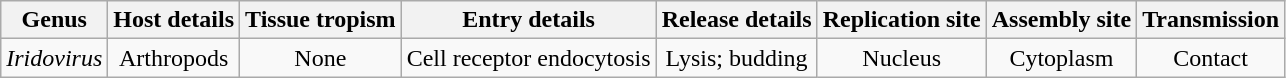<table class="wikitable sortable" style="text-align:center">
<tr>
<th>Genus</th>
<th>Host details</th>
<th>Tissue tropism</th>
<th>Entry details</th>
<th>Release details</th>
<th>Replication site</th>
<th>Assembly site</th>
<th>Transmission</th>
</tr>
<tr>
<td><em>Iridovirus</em></td>
<td>Arthropods</td>
<td>None</td>
<td>Cell receptor endocytosis</td>
<td>Lysis; budding</td>
<td>Nucleus</td>
<td>Cytoplasm</td>
<td>Contact</td>
</tr>
</table>
